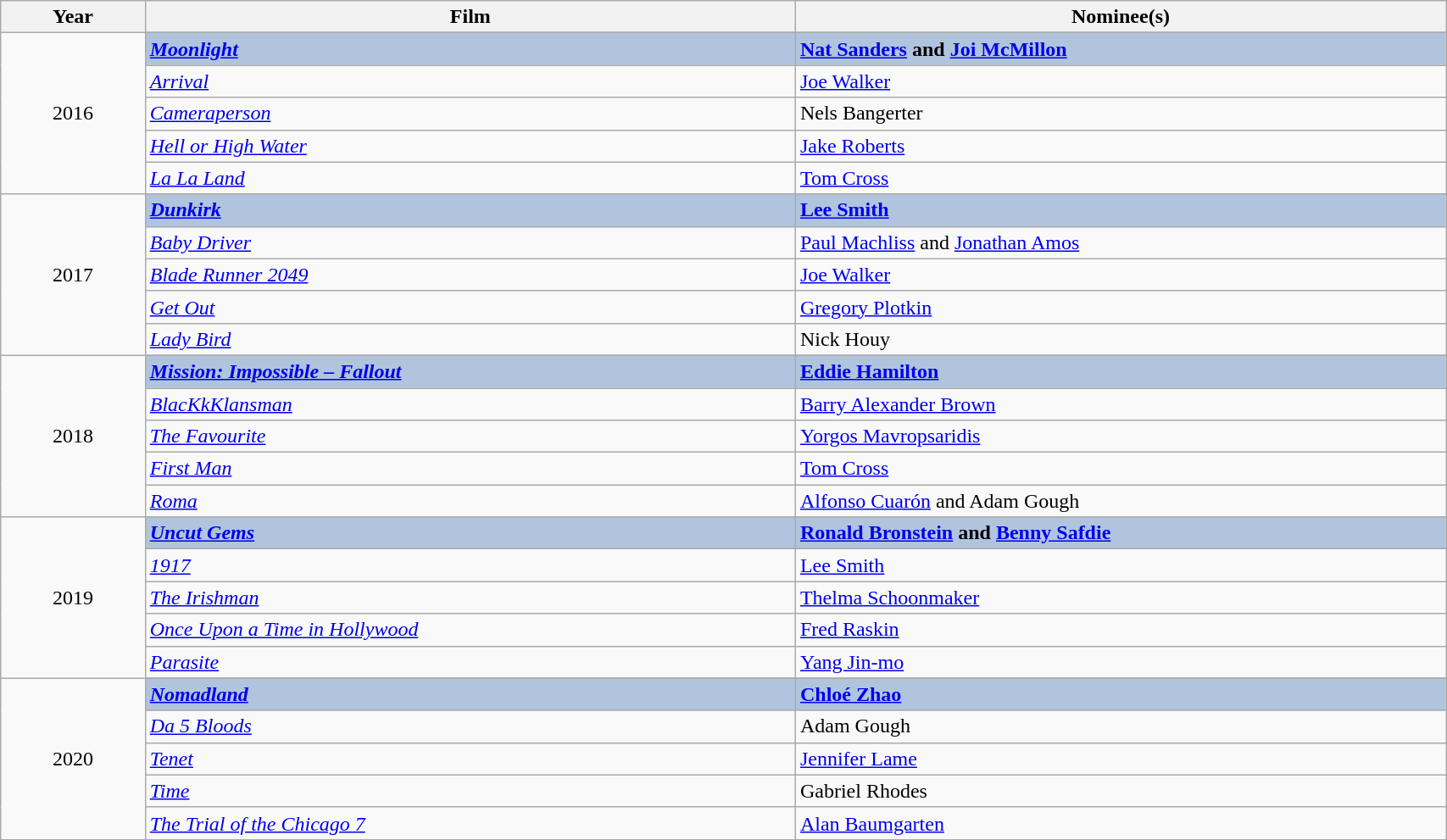<table class="wikitable" width="90%">
<tr>
<th width="10%">Year</th>
<th width="45%">Film</th>
<th width="45%">Nominee(s)</th>
</tr>
<tr>
<td rowspan="6" align="center">2016</td>
</tr>
<tr style="background:#B0C4DE">
<td><strong><em><a href='#'>Moonlight</a></em></strong></td>
<td><strong><a href='#'>Nat Sanders</a> and <a href='#'>Joi McMillon</a></strong></td>
</tr>
<tr>
<td><em><a href='#'>Arrival</a></em></td>
<td><a href='#'>Joe Walker</a></td>
</tr>
<tr>
<td><em><a href='#'>Cameraperson</a></em></td>
<td>Nels Bangerter</td>
</tr>
<tr>
<td><em><a href='#'>Hell or High Water</a></em></td>
<td><a href='#'>Jake Roberts</a></td>
</tr>
<tr>
<td><em><a href='#'>La La Land</a></em></td>
<td><a href='#'>Tom Cross</a></td>
</tr>
<tr>
<td rowspan="6" align="center">2017</td>
</tr>
<tr style="background:#B0C4DE">
<td><strong><em><a href='#'>Dunkirk</a></em></strong></td>
<td><strong><a href='#'>Lee Smith</a></strong></td>
</tr>
<tr>
<td><em><a href='#'>Baby Driver</a></em></td>
<td><a href='#'>Paul Machliss</a> and <a href='#'>Jonathan Amos</a></td>
</tr>
<tr>
<td><em><a href='#'>Blade Runner 2049</a></em></td>
<td><a href='#'>Joe Walker</a></td>
</tr>
<tr>
<td><em><a href='#'>Get Out</a></em></td>
<td><a href='#'>Gregory Plotkin</a></td>
</tr>
<tr>
<td><em><a href='#'>Lady Bird</a></em></td>
<td>Nick Houy</td>
</tr>
<tr>
<td rowspan="6" align="center">2018</td>
</tr>
<tr style="background:#B0C4DE">
<td><strong><em><a href='#'>Mission: Impossible – Fallout</a></em></strong></td>
<td><strong><a href='#'>Eddie Hamilton</a></strong></td>
</tr>
<tr>
<td><em><a href='#'>BlacKkKlansman</a></em></td>
<td><a href='#'>Barry Alexander Brown</a></td>
</tr>
<tr>
<td><em><a href='#'>The Favourite</a></em></td>
<td><a href='#'>Yorgos Mavropsaridis</a></td>
</tr>
<tr>
<td><em><a href='#'>First Man</a></em></td>
<td><a href='#'>Tom Cross</a></td>
</tr>
<tr>
<td><em><a href='#'>Roma</a></em></td>
<td><a href='#'>Alfonso Cuarón</a> and Adam Gough</td>
</tr>
<tr>
<td rowspan="6" align="center">2019</td>
</tr>
<tr style="background:#B0C4DE">
<td><strong><em><a href='#'>Uncut Gems</a></em></strong></td>
<td><strong><a href='#'>Ronald Bronstein</a> and <a href='#'>Benny Safdie</a></strong></td>
</tr>
<tr>
<td><em><a href='#'>1917</a></em></td>
<td><a href='#'>Lee Smith</a></td>
</tr>
<tr>
<td><em><a href='#'>The Irishman</a></em></td>
<td><a href='#'>Thelma Schoonmaker</a></td>
</tr>
<tr>
<td><em><a href='#'>Once Upon a Time in Hollywood</a></em></td>
<td><a href='#'>Fred Raskin</a></td>
</tr>
<tr>
<td><em><a href='#'>Parasite</a></em></td>
<td><a href='#'>Yang Jin-mo</a></td>
</tr>
<tr>
<td rowspan="6" align="center">2020</td>
</tr>
<tr style="background:#B0C4DE">
<td><strong><em><a href='#'>Nomadland</a></em></strong></td>
<td><strong><a href='#'>Chloé Zhao</a></strong></td>
</tr>
<tr>
<td><em><a href='#'>Da 5 Bloods</a></em></td>
<td>Adam Gough</td>
</tr>
<tr>
<td><em><a href='#'>Tenet</a></em></td>
<td><a href='#'>Jennifer Lame</a></td>
</tr>
<tr>
<td><em><a href='#'>Time</a></em></td>
<td>Gabriel Rhodes</td>
</tr>
<tr>
<td><em><a href='#'>The Trial of the Chicago 7</a></em></td>
<td><a href='#'>Alan Baumgarten</a></td>
</tr>
</table>
